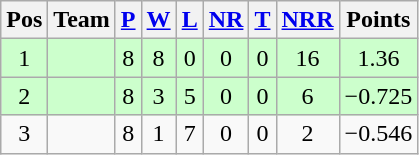<table class="wikitable">
<tr>
<th>Pos</th>
<th>Team</th>
<th><a href='#'>P</a></th>
<th><a href='#'>W</a></th>
<th><a href='#'>L</a></th>
<th><a href='#'>NR</a></th>
<th><a href='#'>T</a></th>
<th><a href='#'>NRR</a></th>
<th>Points</th>
</tr>
<tr align="center" bgcolor="#ccffcc">
<td>1</td>
<td align="left"></td>
<td>8</td>
<td>8</td>
<td>0</td>
<td>0</td>
<td>0</td>
<td>16</td>
<td>1.36</td>
</tr>
<tr align="center" bgcolor="#ccffcc">
<td>2</td>
<td align="left"></td>
<td>8</td>
<td>3</td>
<td>5</td>
<td>0</td>
<td>0</td>
<td>6</td>
<td>−0.725</td>
</tr>
<tr align="center">
<td>3</td>
<td align="left"></td>
<td>8</td>
<td>1</td>
<td>7</td>
<td>0</td>
<td>0</td>
<td>2</td>
<td>−0.546</td>
</tr>
</table>
